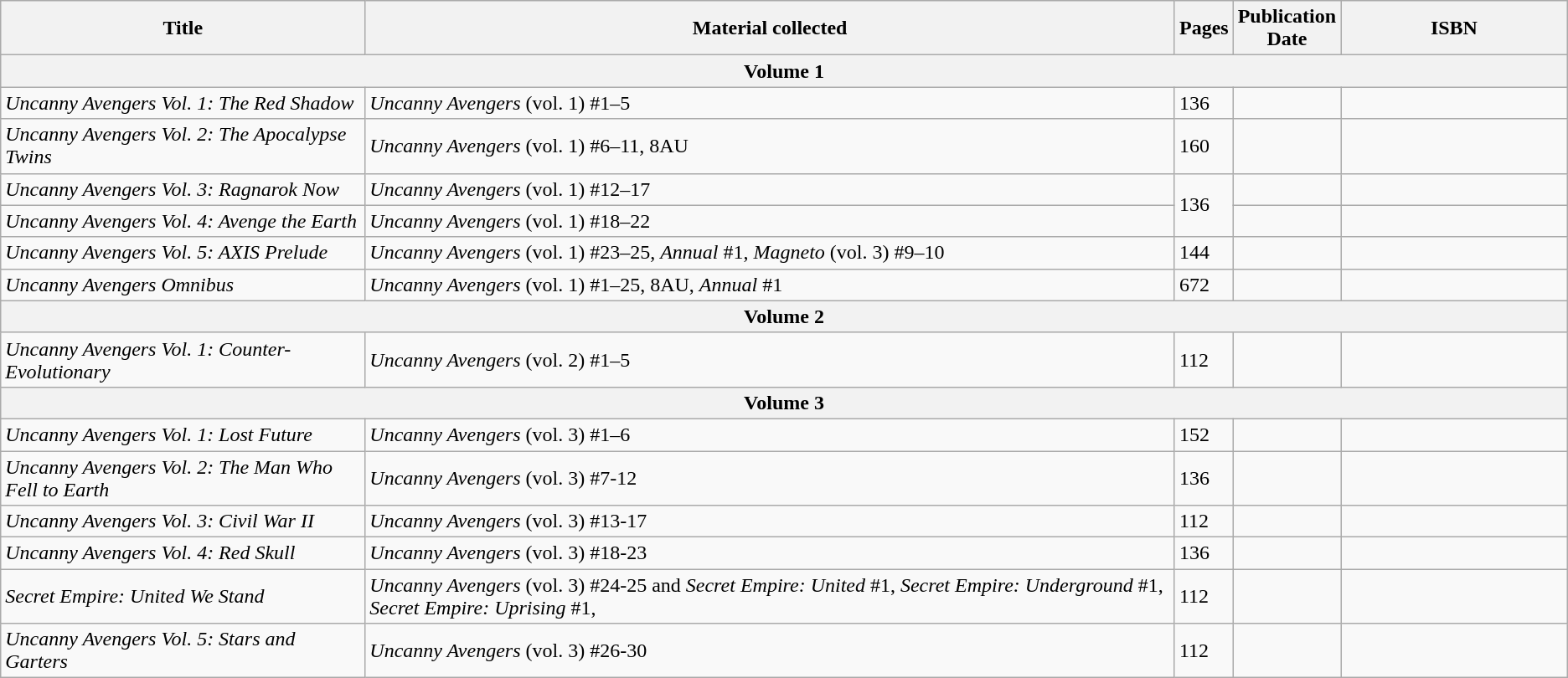<table class="wikitable">
<tr>
<th>Title</th>
<th>Material collected</th>
<th width="1%">Pages</th>
<th width="1%">Publication Date</th>
<th width="14.47%">ISBN</th>
</tr>
<tr>
<th colspan="5">Volume 1</th>
</tr>
<tr>
<td><em>Uncanny Avengers Vol. 1: The Red Shadow</em></td>
<td><em>Uncanny Avengers</em> (vol. 1) #1–5</td>
<td>136</td>
<td></td>
<td align="right"></td>
</tr>
<tr>
<td><em>Uncanny Avengers Vol. 2: The Apocalypse Twins</em></td>
<td><em>Uncanny Avengers</em> (vol. 1) #6–11, 8AU</td>
<td>160</td>
<td></td>
<td align="right"></td>
</tr>
<tr>
<td><em>Uncanny Avengers Vol. 3: Ragnarok Now</em></td>
<td><em>Uncanny Avengers</em> (vol. 1) #12–17</td>
<td rowspan="2">136</td>
<td></td>
<td align="right"></td>
</tr>
<tr>
<td><em>Uncanny Avengers Vol. 4: Avenge the Earth</em></td>
<td><em>Uncanny Avengers</em> (vol. 1) #18–22</td>
<td></td>
<td align="right"></td>
</tr>
<tr>
<td><em>Uncanny Avengers Vol. 5: AXIS Prelude</em></td>
<td><em>Uncanny Avengers</em> (vol. 1) #23–25, <em>Annual</em> #1, <em>Magneto</em> (vol. 3) #9–10</td>
<td>144</td>
<td></td>
<td align="right"></td>
</tr>
<tr>
<td><em>Uncanny Avengers Omnibus</em></td>
<td><em>Uncanny Avengers</em> (vol. 1) #1–25, 8AU, <em>Annual</em> #1</td>
<td>672</td>
<td></td>
<td align="right"></td>
</tr>
<tr>
<th colspan="5">Volume 2</th>
</tr>
<tr>
<td><em>Uncanny Avengers Vol. 1: Counter-Evolutionary</em></td>
<td><em>Uncanny Avengers</em> (vol. 2) #1–5</td>
<td>112</td>
<td></td>
<td align="right"></td>
</tr>
<tr>
<th colspan="5">Volume 3</th>
</tr>
<tr>
<td><em>Uncanny Avengers Vol. 1: Lost Future</em></td>
<td><em>Uncanny Avengers</em> (vol. 3) #1–6</td>
<td>152</td>
<td></td>
<td align="right"></td>
</tr>
<tr>
<td><em>Uncanny Avengers Vol. 2: The Man Who Fell to Earth</em></td>
<td><em>Uncanny Avengers</em> (vol. 3) #7-12</td>
<td>136</td>
<td></td>
<td align="right"></td>
</tr>
<tr>
<td><em>Uncanny Avengers Vol. 3: Civil War II</em></td>
<td><em>Uncanny Avengers</em> (vol. 3) #13-17</td>
<td>112</td>
<td></td>
<td align="right"></td>
</tr>
<tr>
<td><em>Uncanny Avengers Vol. 4: Red Skull</em></td>
<td><em>Uncanny Avengers</em> (vol. 3) #18-23</td>
<td>136</td>
<td></td>
<td align="right"></td>
</tr>
<tr>
<td><em>Secret Empire: United We Stand</em></td>
<td><em>Uncanny Avengers</em> (vol. 3) #24-25 and <em>Secret Empire: United</em> #1, <em>Secret Empire: Underground</em> #1, <em>Secret Empire: Uprising</em> #1,</td>
<td>112</td>
<td></td>
<td align="right"></td>
</tr>
<tr>
<td><em>Uncanny Avengers Vol. 5: Stars and Garters</em></td>
<td><em>Uncanny Avengers</em> (vol. 3) #26-30</td>
<td>112</td>
<td></td>
<td align="right"></td>
</tr>
</table>
